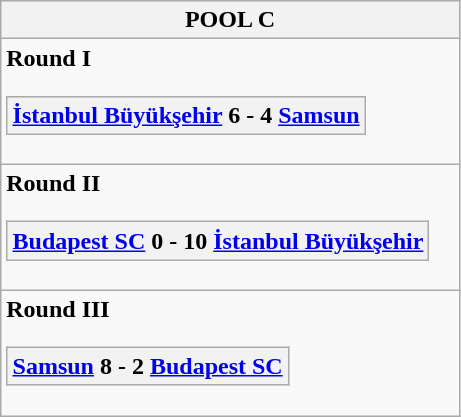<table class="wikitable outercollapse">
<tr>
<th>POOL C</th>
</tr>
<tr>
<td><strong>Round I</strong><br><table class="wikitable collapsible innercollapse">
<tr>
<th> <a href='#'>İstanbul Büyükşehir</a> 6 - 4  <a href='#'>Samsun</a></th>
</tr>
</table>
</td>
</tr>
<tr>
<td><strong>Round II</strong><br><table class="wikitable collapsible innercollapse">
<tr>
<th> <a href='#'>Budapest SC</a> 0 - 10  <a href='#'>İstanbul Büyükşehir</a></th>
</tr>
</table>
</td>
</tr>
<tr>
<td><strong>Round III</strong><br><table class="wikitable collapsible innercollapse">
<tr>
<th> <a href='#'>Samsun</a> 8 - 2  <a href='#'>Budapest SC</a></th>
</tr>
</table>
</td>
</tr>
</table>
